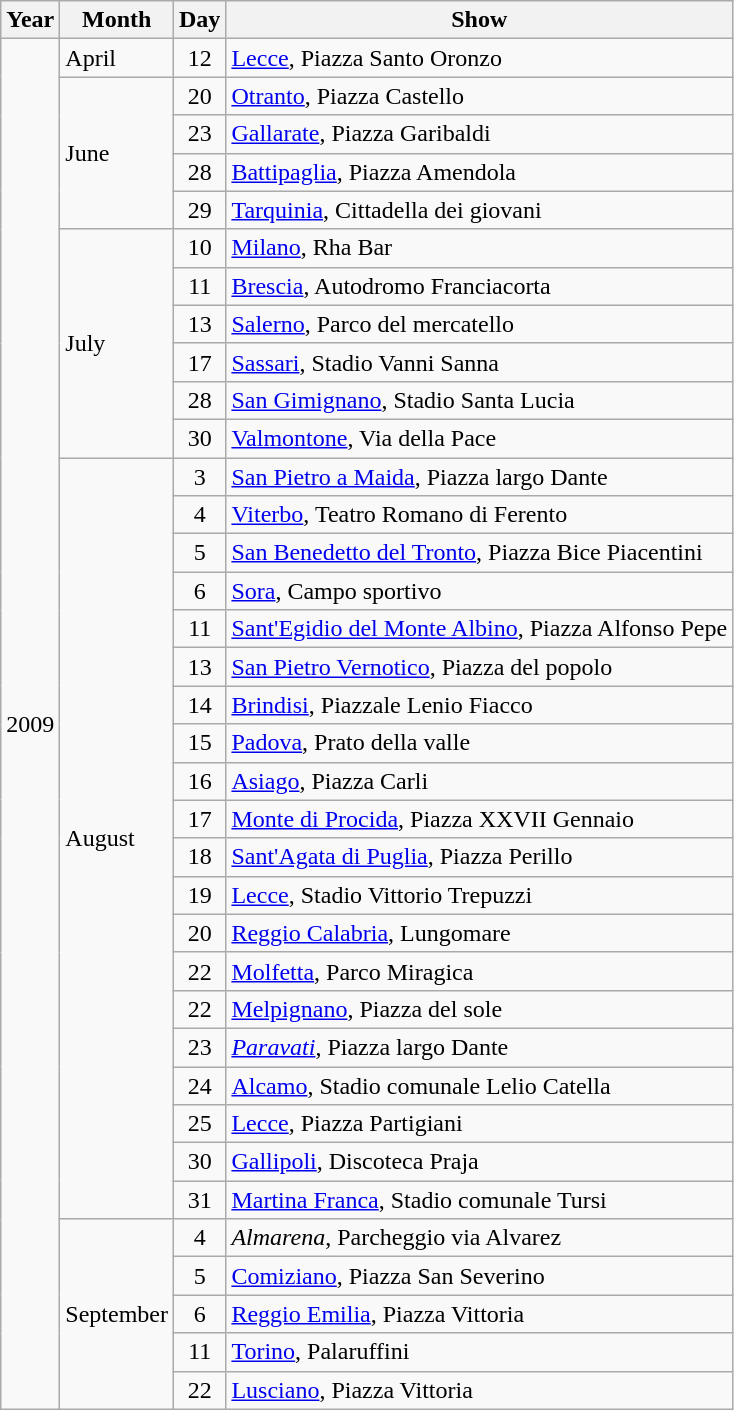<table class="wikitable">
<tr>
<th style="text-align:center;">Year</th>
<th style="text-align:center;">Month</th>
<th style="text-align:center;">Day</th>
<th style="text-align:center;">Show</th>
</tr>
<tr>
<td rowspan="36">2009</td>
<td>April</td>
<td style="text-align:center;">12</td>
<td><a href='#'>Lecce</a>, Piazza Santo Oronzo</td>
</tr>
<tr>
<td rowspan="4">June</td>
<td style="text-align:center;">20</td>
<td><a href='#'>Otranto</a>, Piazza Castello</td>
</tr>
<tr>
<td style="text-align:center;">23</td>
<td><a href='#'>Gallarate</a>, Piazza Garibaldi</td>
</tr>
<tr>
<td style="text-align:center;">28</td>
<td><a href='#'>Battipaglia</a>, Piazza Amendola</td>
</tr>
<tr>
<td style="text-align:center;">29</td>
<td><a href='#'>Tarquinia</a>, Cittadella dei giovani</td>
</tr>
<tr>
<td rowspan="6">July</td>
<td style="text-align:center;">10</td>
<td><a href='#'>Milano</a>, Rha Bar</td>
</tr>
<tr>
<td style="text-align:center;">11</td>
<td><a href='#'>Brescia</a>, Autodromo Franciacorta</td>
</tr>
<tr>
<td style="text-align:center;">13</td>
<td><a href='#'>Salerno</a>, Parco del mercatello</td>
</tr>
<tr>
<td style="text-align:center;">17</td>
<td><a href='#'>Sassari</a>, Stadio Vanni Sanna</td>
</tr>
<tr>
<td style="text-align:center;">28</td>
<td><a href='#'>San Gimignano</a>, Stadio Santa Lucia</td>
</tr>
<tr>
<td style="text-align:center;">30</td>
<td><a href='#'>Valmontone</a>, Via della Pace</td>
</tr>
<tr>
<td rowspan="20">August</td>
<td style="text-align:center;">3</td>
<td><a href='#'>San Pietro a Maida</a>, Piazza largo Dante</td>
</tr>
<tr>
<td style="text-align:center;">4</td>
<td><a href='#'>Viterbo</a>, Teatro Romano di Ferento</td>
</tr>
<tr>
<td style="text-align:center;">5</td>
<td><a href='#'>San Benedetto del Tronto</a>, Piazza Bice Piacentini</td>
</tr>
<tr>
<td style="text-align:center;">6</td>
<td><a href='#'>Sora</a>, Campo sportivo</td>
</tr>
<tr>
<td style="text-align:center;">11</td>
<td><a href='#'>Sant'Egidio del Monte Albino</a>, Piazza Alfonso Pepe</td>
</tr>
<tr>
<td style="text-align:center;">13</td>
<td><a href='#'>San Pietro Vernotico</a>, Piazza del popolo</td>
</tr>
<tr>
<td style="text-align:center;">14</td>
<td><a href='#'>Brindisi</a>, Piazzale Lenio Fiacco</td>
</tr>
<tr>
<td style="text-align:center;">15</td>
<td><a href='#'>Padova</a>, Prato della valle</td>
</tr>
<tr>
<td style="text-align:center;">16</td>
<td><a href='#'>Asiago</a>, Piazza Carli</td>
</tr>
<tr>
<td style="text-align:center;">17</td>
<td><a href='#'>Monte di Procida</a>, Piazza XXVII Gennaio</td>
</tr>
<tr>
<td style="text-align:center;">18</td>
<td><a href='#'>Sant'Agata di Puglia</a>, Piazza Perillo</td>
</tr>
<tr>
<td style="text-align:center;">19</td>
<td><a href='#'>Lecce</a>, Stadio Vittorio Trepuzzi</td>
</tr>
<tr>
<td style="text-align:center;">20</td>
<td><a href='#'>Reggio Calabria</a>, Lungomare</td>
</tr>
<tr>
<td style="text-align:center;">22</td>
<td><a href='#'>Molfetta</a>, Parco Miragica</td>
</tr>
<tr>
<td style="text-align:center;">22</td>
<td><a href='#'>Melpignano</a>, Piazza del sole</td>
</tr>
<tr>
<td style="text-align:center;">23</td>
<td><em><a href='#'>Paravati</a></em>, Piazza largo Dante</td>
</tr>
<tr>
<td style="text-align:center;">24</td>
<td><a href='#'>Alcamo</a>, Stadio comunale Lelio Catella</td>
</tr>
<tr>
<td style="text-align:center;">25</td>
<td><a href='#'>Lecce</a>, Piazza Partigiani</td>
</tr>
<tr>
<td style="text-align:center;">30</td>
<td><a href='#'>Gallipoli</a>, Discoteca Praja</td>
</tr>
<tr>
<td style="text-align:center;">31</td>
<td><a href='#'>Martina Franca</a>, Stadio comunale Tursi</td>
</tr>
<tr>
<td rowspan="5">September</td>
<td style="text-align:center;">4</td>
<td><em>Almarena</em>, Parcheggio via Alvarez</td>
</tr>
<tr>
<td style="text-align:center;">5</td>
<td><a href='#'>Comiziano</a>, Piazza San Severino</td>
</tr>
<tr>
<td style="text-align:center;">6</td>
<td><a href='#'>Reggio Emilia</a>, Piazza Vittoria</td>
</tr>
<tr>
<td style="text-align:center;">11</td>
<td><a href='#'>Torino</a>, Palaruffini</td>
</tr>
<tr>
<td style="text-align:center;">22</td>
<td><a href='#'>Lusciano</a>, Piazza Vittoria</td>
</tr>
</table>
